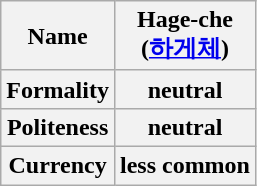<table class="wikitable">
<tr>
<th>Name</th>
<th>Hage-che<br>(<a href='#'>하게체</a>)</th>
</tr>
<tr>
<th>Formality</th>
<th>neutral</th>
</tr>
<tr>
<th>Politeness</th>
<th>neutral</th>
</tr>
<tr>
<th>Currency</th>
<th>less common</th>
</tr>
</table>
